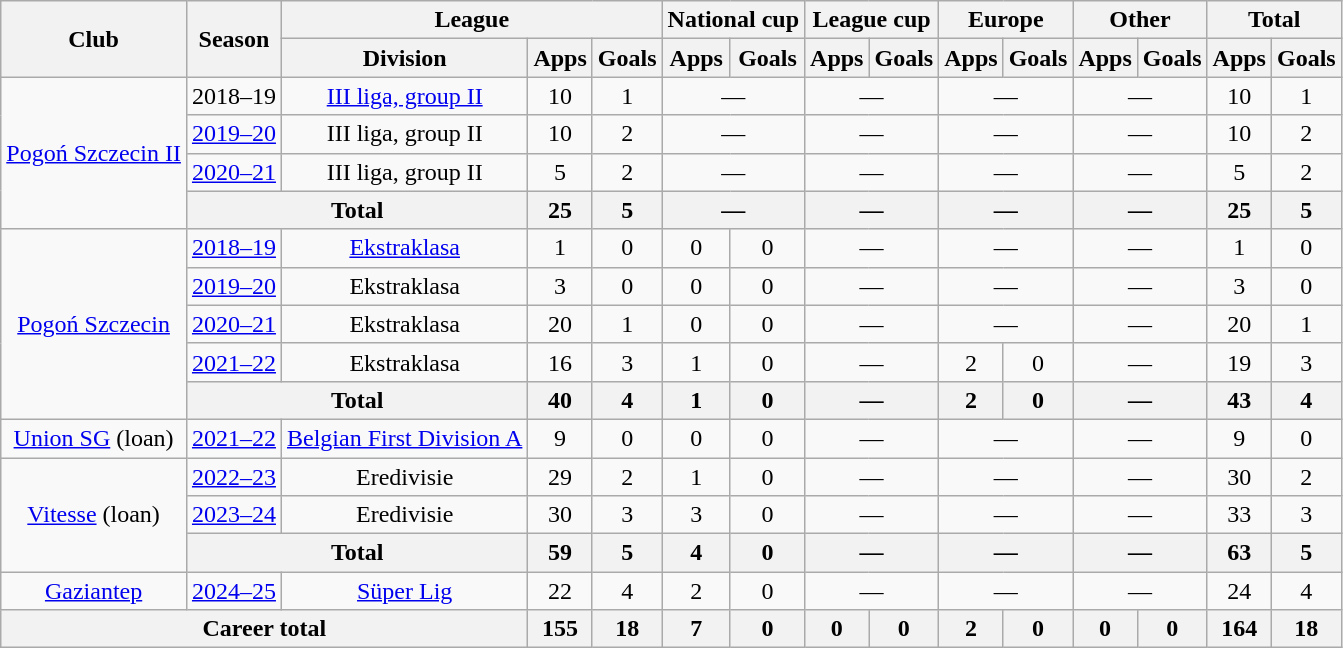<table class="wikitable" style="text-align:center">
<tr>
<th rowspan="2">Club</th>
<th rowspan="2">Season</th>
<th colspan="3">League</th>
<th colspan="2">National cup</th>
<th colspan="2">League cup</th>
<th colspan="2">Europe</th>
<th colspan="2">Other</th>
<th colspan="2">Total</th>
</tr>
<tr>
<th>Division</th>
<th>Apps</th>
<th>Goals</th>
<th>Apps</th>
<th>Goals</th>
<th>Apps</th>
<th>Goals</th>
<th>Apps</th>
<th>Goals</th>
<th>Apps</th>
<th>Goals</th>
<th>Apps</th>
<th>Goals</th>
</tr>
<tr>
<td rowspan="4"><a href='#'>Pogoń Szczecin II</a></td>
<td>2018–19</td>
<td><a href='#'>III liga, group II</a></td>
<td>10</td>
<td>1</td>
<td colspan="2">—</td>
<td colspan="2">—</td>
<td colspan="2">—</td>
<td colspan=2>—</td>
<td>10</td>
<td>1</td>
</tr>
<tr>
<td><a href='#'>2019–20</a></td>
<td>III liga, group II</td>
<td>10</td>
<td>2</td>
<td colspan="2">—</td>
<td colspan="2">—</td>
<td colspan="2">—</td>
<td colspan=2>—</td>
<td>10</td>
<td>2</td>
</tr>
<tr>
<td><a href='#'>2020–21</a></td>
<td>III liga, group II</td>
<td>5</td>
<td>2</td>
<td colspan="2">—</td>
<td colspan="2">—</td>
<td colspan="2">—</td>
<td colspan=2>—</td>
<td>5</td>
<td>2</td>
</tr>
<tr>
<th colspan="2">Total</th>
<th>25</th>
<th>5</th>
<th colspan="2">—</th>
<th colspan="2">—</th>
<th colspan="2">—</th>
<th colspan="2">—</th>
<th>25</th>
<th>5</th>
</tr>
<tr>
<td rowspan="5"><a href='#'>Pogoń Szczecin</a></td>
<td><a href='#'>2018–19</a></td>
<td><a href='#'>Ekstraklasa</a></td>
<td>1</td>
<td>0</td>
<td>0</td>
<td>0</td>
<td colspan="2">—</td>
<td colspan="2">—</td>
<td colspan="2">—</td>
<td>1</td>
<td>0</td>
</tr>
<tr>
<td><a href='#'>2019–20</a></td>
<td>Ekstraklasa</td>
<td>3</td>
<td>0</td>
<td>0</td>
<td>0</td>
<td colspan="2">—</td>
<td colspan="2">—</td>
<td colspan=2>—</td>
<td>3</td>
<td>0</td>
</tr>
<tr>
<td><a href='#'>2020–21</a></td>
<td>Ekstraklasa</td>
<td>20</td>
<td>1</td>
<td>0</td>
<td>0</td>
<td colspan="2">—</td>
<td colspan="2">—</td>
<td colspan=2>—</td>
<td>20</td>
<td>1</td>
</tr>
<tr>
<td><a href='#'>2021–22</a></td>
<td>Ekstraklasa</td>
<td>16</td>
<td>3</td>
<td>1</td>
<td>0</td>
<td colspan=2>—</td>
<td>2</td>
<td>0</td>
<td colspan="2">—</td>
<td>19</td>
<td>3</td>
</tr>
<tr>
<th colspan="2">Total</th>
<th>40</th>
<th>4</th>
<th>1</th>
<th>0</th>
<th colspan="2">—</th>
<th>2</th>
<th>0</th>
<th colspan="2">—</th>
<th>43</th>
<th>4</th>
</tr>
<tr>
<td><a href='#'>Union SG</a> (loan)</td>
<td><a href='#'>2021–22</a></td>
<td><a href='#'>Belgian First Division A</a></td>
<td>9</td>
<td>0</td>
<td>0</td>
<td>0</td>
<td colspan=2>—</td>
<td colspan=2>—</td>
<td colspan=2>—</td>
<td>9</td>
<td>0</td>
</tr>
<tr>
<td rowspan="3"><a href='#'>Vitesse</a> (loan)</td>
<td><a href='#'>2022–23</a></td>
<td>Eredivisie</td>
<td>29</td>
<td>2</td>
<td>1</td>
<td>0</td>
<td colspan=2>—</td>
<td colspan=2>—</td>
<td colspan=2>—</td>
<td>30</td>
<td>2</td>
</tr>
<tr>
<td><a href='#'>2023–24</a></td>
<td>Eredivisie</td>
<td>30</td>
<td>3</td>
<td>3</td>
<td>0</td>
<td colspan=2>—</td>
<td colspan=2>—</td>
<td colspan=2>—</td>
<td>33</td>
<td>3</td>
</tr>
<tr>
<th colspan=2>Total</th>
<th>59</th>
<th>5</th>
<th>4</th>
<th>0</th>
<th colspan=2>—</th>
<th colspan=2>—</th>
<th colspan=2>—</th>
<th>63</th>
<th>5</th>
</tr>
<tr>
<td><a href='#'>Gaziantep</a></td>
<td><a href='#'>2024–25</a></td>
<td><a href='#'>Süper Lig</a></td>
<td>22</td>
<td>4</td>
<td>2</td>
<td>0</td>
<td colspan=2>—</td>
<td colspan=2>—</td>
<td colspan=2>—</td>
<td>24</td>
<td>4</td>
</tr>
<tr>
<th colspan="3">Career total</th>
<th>155</th>
<th>18</th>
<th>7</th>
<th>0</th>
<th>0</th>
<th>0</th>
<th>2</th>
<th>0</th>
<th>0</th>
<th>0</th>
<th>164</th>
<th>18</th>
</tr>
</table>
